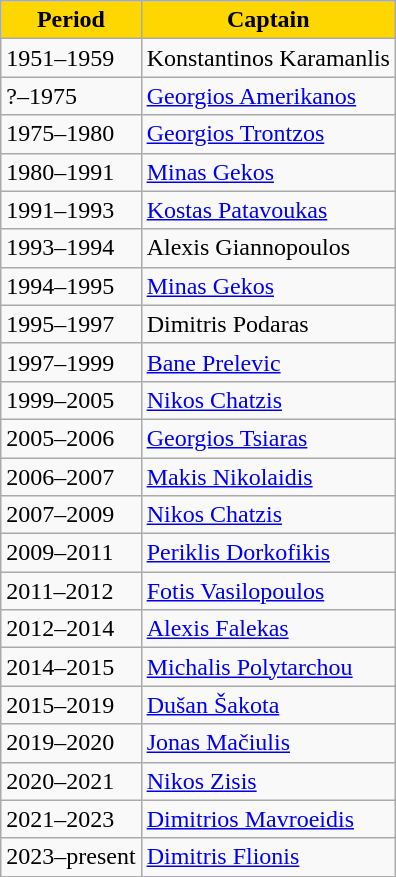<table class="wikitable alternance">
<tr>
<th style="color:black; background:#FFD700;">Period</th>
<th style="color:black; background:#FFD700;">Captain</th>
</tr>
<tr>
<td align=left>1951–1959</td>
<td align=left> Konstantinos Karamanlis</td>
</tr>
<tr>
<td align=left>?–1975</td>
<td align=left> <a href='#'>Georgios Amerikanos</a></td>
</tr>
<tr>
<td align=left>1975–1980</td>
<td align=left> <a href='#'>Georgios Trontzos</a></td>
</tr>
<tr>
<td align=left>1980–1991</td>
<td align=left> <a href='#'>Minas Gekos</a></td>
</tr>
<tr>
<td align=left>1991–1993</td>
<td align=left> <a href='#'>Kostas Patavoukas</a></td>
</tr>
<tr>
<td align=left>1993–1994</td>
<td align=left> Alexis Giannopoulos</td>
</tr>
<tr>
<td align=left>1994–1995</td>
<td align=left> <a href='#'>Minas Gekos</a></td>
</tr>
<tr>
<td align=left>1995–1997</td>
<td align=left> Dimitris Podaras</td>
</tr>
<tr>
<td align=left>1997–1999</td>
<td align=left> <a href='#'>Bane Prelevic</a></td>
</tr>
<tr>
<td align=left>1999–2005</td>
<td align=left> <a href='#'>Nikos Chatzis</a></td>
</tr>
<tr>
<td align=left>2005–2006</td>
<td align=left> <a href='#'>Georgios Tsiaras</a></td>
</tr>
<tr>
<td align=left>2006–2007</td>
<td align=left> <a href='#'>Makis Nikolaidis</a></td>
</tr>
<tr>
<td align=left>2007–2009</td>
<td align=left> <a href='#'>Nikos Chatzis</a></td>
</tr>
<tr>
<td align=left>2009–2011</td>
<td align=left> <a href='#'>Periklis Dorkofikis</a></td>
</tr>
<tr>
<td align=left>2011–2012</td>
<td align=left> <a href='#'>Fotis Vasilopoulos</a></td>
</tr>
<tr>
<td align=left>2012–2014</td>
<td align=left> <a href='#'>Alexis Falekas</a></td>
</tr>
<tr>
<td align=left>2014–2015</td>
<td align=left> <a href='#'>Michalis Polytarchou</a></td>
</tr>
<tr>
<td align=left>2015–2019</td>
<td align=left> <a href='#'>Dušan Šakota</a></td>
</tr>
<tr>
<td align=left>2019–2020</td>
<td align=left> <a href='#'>Jonas Mačiulis</a></td>
</tr>
<tr>
<td align=left>2020–2021</td>
<td align=left> <a href='#'>Nikos Zisis</a></td>
</tr>
<tr>
<td align=left>2021–2023</td>
<td align=left> <a href='#'>Dimitrios Mavroeidis</a></td>
</tr>
<tr>
<td align=left>2023–present</td>
<td align=left> <a href='#'>Dimitris Flionis</a></td>
</tr>
</table>
